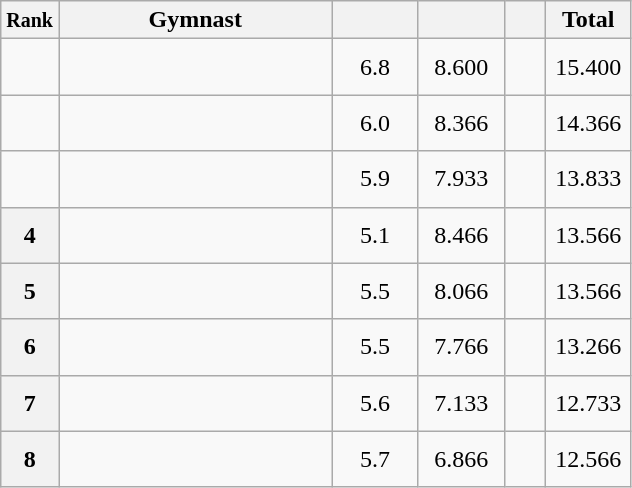<table style="text-align:center;" class="wikitable sortable">
<tr>
<th scope="col" style="width:15px;"><small>Rank</small></th>
<th scope="col" style="width:175px;">Gymnast</th>
<th scope="col" style="width:50px;"><small></small></th>
<th scope="col" style="width:50px;"><small></small></th>
<th scope="col" style="width:20px;"><small></small></th>
<th scope="col" style="width:50px;">Total</th>
</tr>
<tr>
<td scope="row" style="text-align:center"></td>
<td style="height:30px; text-align:left;"></td>
<td>6.8</td>
<td>8.600</td>
<td></td>
<td>15.400</td>
</tr>
<tr>
<td scope="row" style="text-align:center"></td>
<td style="height:30px; text-align:left;"></td>
<td>6.0</td>
<td>8.366</td>
<td></td>
<td>14.366</td>
</tr>
<tr>
<td scope="row" style="text-align:center"></td>
<td style="height:30px; text-align:left;"></td>
<td>5.9</td>
<td>7.933</td>
<td></td>
<td>13.833</td>
</tr>
<tr>
<th scope="row" style="text-align:center">4</th>
<td style="height:30px; text-align:left;"></td>
<td>5.1</td>
<td>8.466</td>
<td></td>
<td>13.566</td>
</tr>
<tr>
<th scope="row" style="text-align:center">5</th>
<td style="height:30px; text-align:left;"></td>
<td>5.5</td>
<td>8.066</td>
<td></td>
<td>13.566</td>
</tr>
<tr>
<th scope="row" style="text-align:center">6</th>
<td style="height:30px; text-align:left;"></td>
<td>5.5</td>
<td>7.766</td>
<td></td>
<td>13.266</td>
</tr>
<tr>
<th scope="row" style="text-align:center">7</th>
<td style="height:30px; text-align:left;"></td>
<td>5.6</td>
<td>7.133</td>
<td></td>
<td>12.733</td>
</tr>
<tr>
<th scope="row" style="text-align:center">8</th>
<td style="height:30px; text-align:left;"></td>
<td>5.7</td>
<td>6.866</td>
<td></td>
<td>12.566</td>
</tr>
</table>
